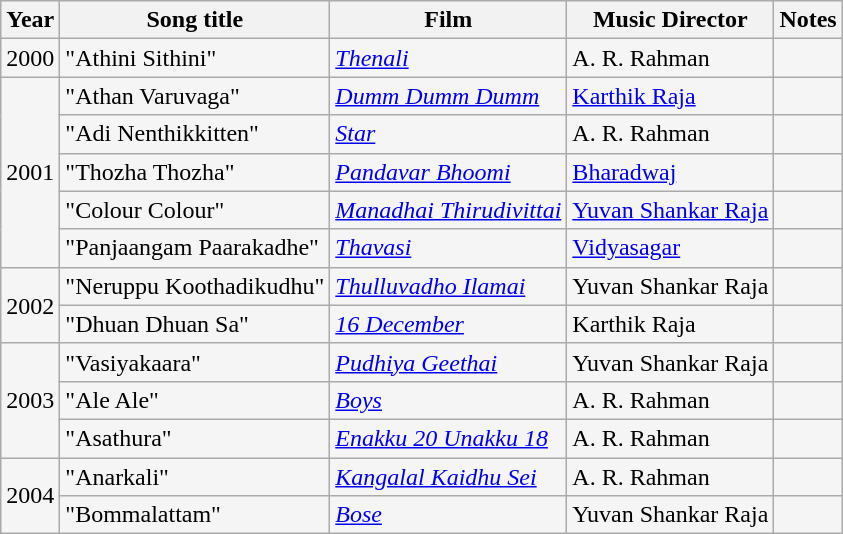<table class="wikitable sortable" style="background:#f5f5f5;">
<tr>
<th>Year</th>
<th>Song title</th>
<th>Film</th>
<th>Music Director</th>
<th>Notes</th>
</tr>
<tr>
<td>2000</td>
<td>"Athini Sithini"</td>
<td><em><a href='#'>Thenali</a></em></td>
<td>A. R. Rahman</td>
<td></td>
</tr>
<tr>
<td rowspan=5>2001</td>
<td>"Athan Varuvaga"</td>
<td><em><a href='#'>Dumm Dumm Dumm</a></em></td>
<td><a href='#'>Karthik Raja</a></td>
<td></td>
</tr>
<tr>
<td>"Adi Nenthikkitten"</td>
<td><em><a href='#'>Star</a></em></td>
<td>A. R. Rahman</td>
<td></td>
</tr>
<tr>
<td>"Thozha Thozha"</td>
<td><em><a href='#'>Pandavar Bhoomi</a></em></td>
<td><a href='#'>Bharadwaj</a></td>
<td></td>
</tr>
<tr>
<td>"Colour Colour"</td>
<td><em><a href='#'>Manadhai Thirudivittai</a></em></td>
<td><a href='#'>Yuvan Shankar Raja</a></td>
<td></td>
</tr>
<tr>
<td>"Panjaangam Paarakadhe"</td>
<td><em><a href='#'>Thavasi</a></em></td>
<td><a href='#'>Vidyasagar</a></td>
<td></td>
</tr>
<tr>
<td rowspan=2>2002</td>
<td>"Neruppu Koothadikudhu"</td>
<td><em><a href='#'>Thulluvadho Ilamai</a></em></td>
<td>Yuvan Shankar Raja</td>
<td></td>
</tr>
<tr>
<td>"Dhuan Dhuan Sa"</td>
<td><em><a href='#'>16 December</a></em></td>
<td>Karthik Raja</td>
<td></td>
</tr>
<tr>
<td rowspan=3>2003</td>
<td>"Vasiyakaara"</td>
<td><em><a href='#'>Pudhiya Geethai</a></em></td>
<td>Yuvan Shankar Raja</td>
<td></td>
</tr>
<tr>
<td>"Ale Ale"</td>
<td><em><a href='#'>Boys</a></em></td>
<td>A. R. Rahman</td>
<td></td>
</tr>
<tr>
<td>"Asathura"</td>
<td><em><a href='#'>Enakku 20 Unakku 18</a></em></td>
<td>A. R. Rahman</td>
<td></td>
</tr>
<tr>
<td rowspan=2>2004</td>
<td>"Anarkali"</td>
<td><em><a href='#'>Kangalal Kaidhu Sei</a></em></td>
<td>A. R. Rahman</td>
<td></td>
</tr>
<tr>
<td>"Bommalattam"</td>
<td><em><a href='#'>Bose</a></em></td>
<td>Yuvan Shankar Raja</td>
<td></td>
</tr>
</table>
